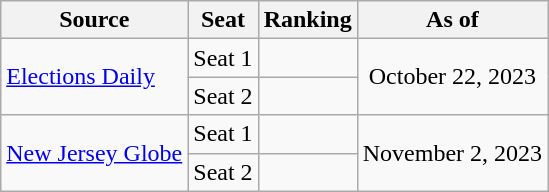<table class="wikitable" style="text-align:center">
<tr>
<th>Source</th>
<th>Seat</th>
<th>Ranking</th>
<th>As of</th>
</tr>
<tr>
<td align=left rowspan="2"><a href='#'>Elections Daily</a></td>
<td>Seat 1</td>
<td></td>
<td rowspan="2">October 22, 2023</td>
</tr>
<tr>
<td>Seat 2</td>
<td></td>
</tr>
<tr>
<td align=left rowspan="2"><a href='#'>New Jersey Globe</a></td>
<td>Seat 1</td>
<td></td>
<td rowspan="2">November 2, 2023</td>
</tr>
<tr>
<td>Seat 2</td>
<td></td>
</tr>
</table>
